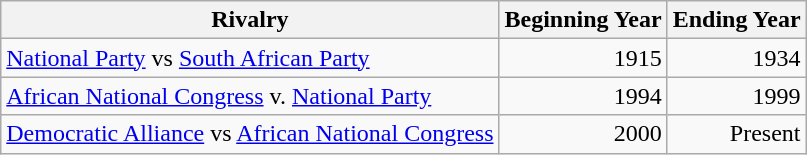<table class="wikitable sortable">
<tr>
<th>Rivalry</th>
<th>Beginning Year</th>
<th>Ending Year</th>
</tr>
<tr>
<td><a href='#'>National Party</a> vs <a href='#'>South African Party</a></td>
<td style="text-align:right;">1915</td>
<td style="text-align:right;">1934</td>
</tr>
<tr>
<td><a href='#'>African National Congress</a> v. <a href='#'>National Party</a></td>
<td style="text-align:right;">1994</td>
<td style="text-align:right;">1999</td>
</tr>
<tr>
<td><a href='#'>Democratic Alliance</a> vs <a href='#'>African National Congress</a></td>
<td style="text-align:right;">2000</td>
<td style="text-align:right;">Present</td>
</tr>
</table>
